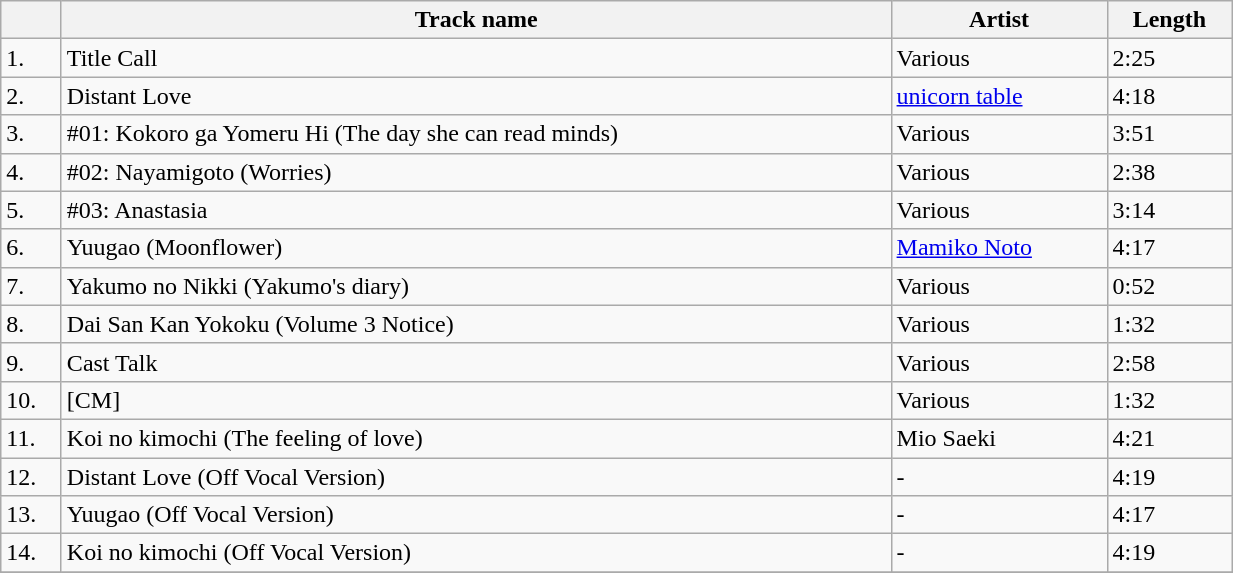<table class="wikitable" style="width:65%;">
<tr>
<th></th>
<th>Track name</th>
<th>Artist</th>
<th>Length</th>
</tr>
<tr>
<td>1.</td>
<td>Title Call</td>
<td>Various</td>
<td>2:25</td>
</tr>
<tr>
<td>2.</td>
<td>Distant Love</td>
<td><a href='#'>unicorn table</a></td>
<td>4:18</td>
</tr>
<tr>
<td>3.</td>
<td>#01: Kokoro ga Yomeru Hi (The day she can read minds)</td>
<td>Various</td>
<td>3:51</td>
</tr>
<tr>
<td>4.</td>
<td>#02: Nayamigoto (Worries)</td>
<td>Various</td>
<td>2:38</td>
</tr>
<tr>
<td>5.</td>
<td>#03: Anastasia</td>
<td>Various</td>
<td>3:14</td>
</tr>
<tr>
<td>6.</td>
<td>Yuugao (Moonflower)</td>
<td><a href='#'>Mamiko Noto</a></td>
<td>4:17</td>
</tr>
<tr>
<td>7.</td>
<td>Yakumo no Nikki (Yakumo's diary)</td>
<td>Various</td>
<td>0:52</td>
</tr>
<tr>
<td>8.</td>
<td>Dai San Kan Yokoku (Volume 3 Notice)</td>
<td>Various</td>
<td>1:32</td>
</tr>
<tr>
<td>9.</td>
<td>Cast Talk</td>
<td>Various</td>
<td>2:58</td>
</tr>
<tr>
<td>10.</td>
<td>[CM]</td>
<td>Various</td>
<td>1:32</td>
</tr>
<tr>
<td>11.</td>
<td>Koi no kimochi (The feeling of love)</td>
<td>Mio Saeki</td>
<td>4:21</td>
</tr>
<tr>
<td>12.</td>
<td>Distant Love (Off Vocal Version)</td>
<td>-</td>
<td>4:19</td>
</tr>
<tr>
<td>13.</td>
<td>Yuugao (Off Vocal Version)</td>
<td>-</td>
<td>4:17</td>
</tr>
<tr>
<td>14.</td>
<td>Koi no kimochi (Off Vocal Version)</td>
<td>-</td>
<td>4:19</td>
</tr>
<tr>
</tr>
</table>
